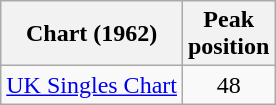<table class="wikitable">
<tr>
<th align="center">Chart (1962)</th>
<th align="center">Peak<br>position</th>
</tr>
<tr>
<td align="left"><a href='#'>UK Singles Chart</a></td>
<td align="center">48</td>
</tr>
</table>
